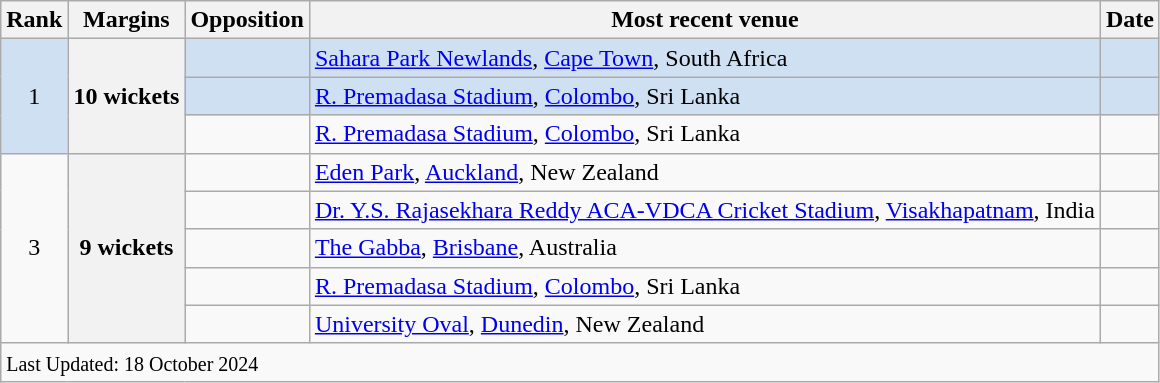<table class="wikitable plainrowheaders sortable">
<tr>
<th scope=col>Rank</th>
<th scope=col>Margins</th>
<th scope=col>Opposition</th>
<th scope=col>Most recent venue</th>
<th scope=col>Date</th>
</tr>
<tr bgcolor=#cee0f2>
<td rowspan="3" align="center">1</td>
<th rowspan="3" scope="row" style="text-align:center">10 wickets</th>
<td></td>
<td><a href='#'>Sahara Park Newlands</a>, <a href='#'>Cape Town</a>, South Africa</td>
<td> </td>
</tr>
<tr bgcolor=#cee0f2>
<td></td>
<td><a href='#'>R. Premadasa Stadium</a>, <a href='#'>Colombo</a>, Sri Lanka</td>
<td></td>
</tr>
<tr -bgcolor=#cee0f2>
<td></td>
<td><a href='#'>R. Premadasa Stadium</a>, <a href='#'>Colombo</a>, Sri Lanka</td>
<td></td>
</tr>
<tr>
<td align=center rowspan=5>3</td>
<th scope=row style=text-align:center rowspan=5>9 wickets</th>
<td></td>
<td><a href='#'>Eden Park</a>, <a href='#'>Auckland</a>, New Zealand</td>
<td></td>
</tr>
<tr>
<td></td>
<td><a href='#'>Dr. Y.S. Rajasekhara Reddy ACA-VDCA Cricket Stadium</a>, <a href='#'>Visakhapatnam</a>, India</td>
<td></td>
</tr>
<tr>
<td></td>
<td><a href='#'>The Gabba</a>, <a href='#'>Brisbane</a>, Australia</td>
<td></td>
</tr>
<tr>
<td></td>
<td><a href='#'>R. Premadasa Stadium</a>, <a href='#'>Colombo</a>, Sri Lanka</td>
<td></td>
</tr>
<tr>
<td></td>
<td><a href='#'>University Oval</a>, <a href='#'>Dunedin</a>, New Zealand</td>
<td></td>
</tr>
<tr class=sortbottom>
<td colspan=5><small>Last Updated: 18 October 2024</small></td>
</tr>
</table>
